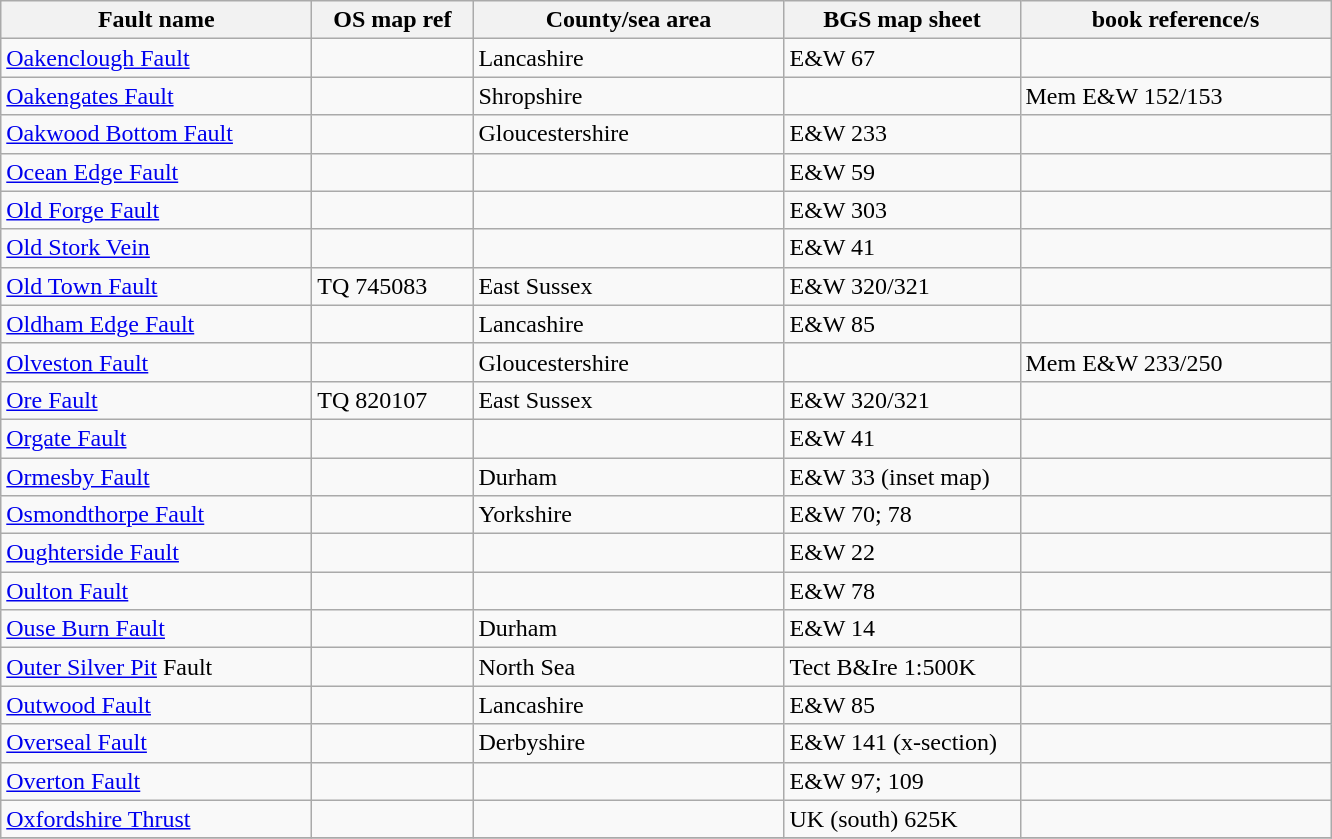<table class="wikitable">
<tr>
<th width="200pt">Fault name</th>
<th width="100pt">OS map ref</th>
<th width="200pt">County/sea area</th>
<th width="150pt">BGS map sheet</th>
<th width="200pt">book reference/s</th>
</tr>
<tr>
<td><a href='#'>Oakenclough Fault</a></td>
<td></td>
<td>Lancashire</td>
<td>E&W 67</td>
<td></td>
</tr>
<tr>
<td><a href='#'>Oakengates Fault</a></td>
<td></td>
<td>Shropshire</td>
<td></td>
<td>Mem E&W 152/153</td>
</tr>
<tr>
<td><a href='#'>Oakwood Bottom Fault</a></td>
<td></td>
<td>Gloucestershire</td>
<td>E&W 233</td>
<td></td>
</tr>
<tr>
<td><a href='#'>Ocean Edge Fault</a></td>
<td></td>
<td></td>
<td>E&W 59</td>
<td></td>
</tr>
<tr>
<td><a href='#'>Old Forge Fault</a></td>
<td></td>
<td></td>
<td>E&W 303</td>
<td></td>
</tr>
<tr>
<td><a href='#'>Old Stork Vein</a></td>
<td></td>
<td></td>
<td>E&W 41</td>
<td></td>
</tr>
<tr>
<td><a href='#'>Old Town Fault</a></td>
<td>TQ 745083</td>
<td>East Sussex</td>
<td>E&W 320/321</td>
<td></td>
</tr>
<tr>
<td><a href='#'>Oldham Edge Fault</a></td>
<td></td>
<td>Lancashire</td>
<td>E&W 85</td>
<td></td>
</tr>
<tr>
<td><a href='#'>Olveston Fault</a></td>
<td></td>
<td>Gloucestershire</td>
<td></td>
<td>Mem E&W 233/250</td>
</tr>
<tr>
<td><a href='#'>Ore Fault</a></td>
<td>TQ 820107</td>
<td>East Sussex</td>
<td>E&W 320/321</td>
<td></td>
</tr>
<tr>
<td><a href='#'>Orgate Fault</a></td>
<td></td>
<td></td>
<td>E&W 41</td>
<td></td>
</tr>
<tr>
<td><a href='#'>Ormesby Fault</a></td>
<td></td>
<td>Durham</td>
<td>E&W 33 (inset map)</td>
<td></td>
</tr>
<tr>
<td><a href='#'>Osmondthorpe Fault</a></td>
<td></td>
<td>Yorkshire</td>
<td>E&W 70; 78</td>
<td></td>
</tr>
<tr>
<td><a href='#'>Oughterside Fault</a></td>
<td></td>
<td></td>
<td>E&W 22</td>
<td></td>
</tr>
<tr>
<td><a href='#'>Oulton Fault</a></td>
<td></td>
<td></td>
<td>E&W 78</td>
<td></td>
</tr>
<tr>
<td><a href='#'>Ouse Burn Fault</a></td>
<td></td>
<td>Durham</td>
<td>E&W 14</td>
<td></td>
</tr>
<tr>
<td><a href='#'>Outer Silver Pit</a> Fault</td>
<td></td>
<td>North Sea</td>
<td>Tect B&Ire 1:500K</td>
<td></td>
</tr>
<tr>
<td><a href='#'>Outwood Fault</a></td>
<td></td>
<td>Lancashire</td>
<td>E&W 85</td>
<td></td>
</tr>
<tr>
<td><a href='#'>Overseal Fault</a></td>
<td></td>
<td>Derbyshire</td>
<td>E&W 141 (x-section)</td>
<td></td>
</tr>
<tr>
<td><a href='#'>Overton Fault</a></td>
<td></td>
<td></td>
<td>E&W 97; 109</td>
<td></td>
</tr>
<tr>
<td><a href='#'>Oxfordshire Thrust</a></td>
<td></td>
<td></td>
<td>UK (south) 625K</td>
<td></td>
</tr>
<tr>
</tr>
</table>
